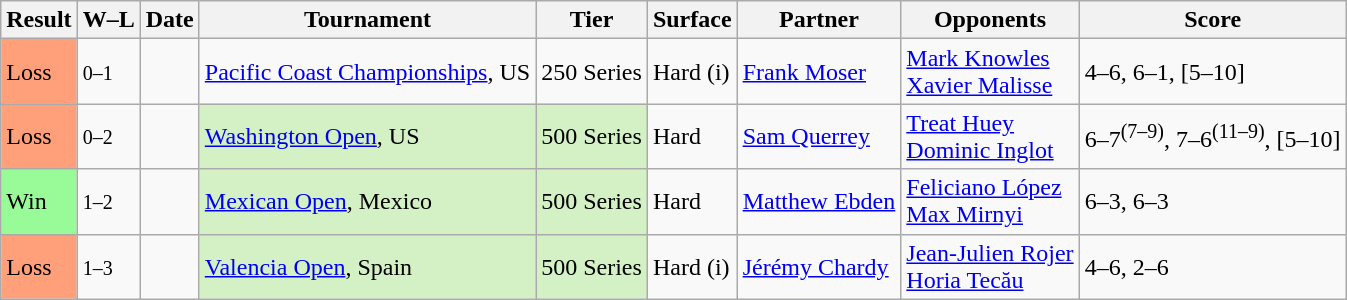<table class="sortable wikitable">
<tr>
<th>Result</th>
<th class="unsortable">W–L</th>
<th>Date</th>
<th>Tournament</th>
<th>Tier</th>
<th>Surface</th>
<th>Partner</th>
<th>Opponents</th>
<th class="unsortable">Score</th>
</tr>
<tr>
<td bgcolor=FFA07A>Loss</td>
<td><small>0–1</small></td>
<td><a href='#'></a></td>
<td><a href='#'>Pacific Coast Championships</a>, US</td>
<td>250 Series</td>
<td>Hard (i)</td>
<td> <a href='#'>Frank Moser</a></td>
<td> <a href='#'>Mark Knowles</a><br> <a href='#'>Xavier Malisse</a></td>
<td>4–6, 6–1, [5–10]</td>
</tr>
<tr>
<td bgcolor=FFA07A>Loss</td>
<td><small>0–2</small></td>
<td><a href='#'></a></td>
<td style="background:#D4F1C5;"><a href='#'>Washington Open</a>, US</td>
<td style="background:#D4F1C5;">500 Series</td>
<td>Hard</td>
<td> <a href='#'>Sam Querrey</a></td>
<td> <a href='#'>Treat Huey</a><br> <a href='#'>Dominic Inglot</a></td>
<td>6–7<sup>(7–9)</sup>, 7–6<sup>(11–9)</sup>, [5–10]</td>
</tr>
<tr>
<td bgcolor=98FB98>Win</td>
<td><small>1–2</small></td>
<td><a href='#'></a></td>
<td style="background:#D4F1C5;"><a href='#'>Mexican Open</a>, Mexico</td>
<td style="background:#D4F1C5;">500 Series</td>
<td>Hard</td>
<td> <a href='#'>Matthew Ebden</a></td>
<td> <a href='#'>Feliciano López</a><br> <a href='#'>Max Mirnyi</a></td>
<td>6–3, 6–3</td>
</tr>
<tr>
<td bgcolor=FFA07A>Loss</td>
<td><small>1–3</small></td>
<td><a href='#'></a></td>
<td style="background:#D4F1C5;"><a href='#'>Valencia Open</a>, Spain</td>
<td style="background:#D4F1C5;">500 Series</td>
<td>Hard (i)</td>
<td> <a href='#'>Jérémy Chardy</a></td>
<td> <a href='#'>Jean-Julien Rojer</a><br> <a href='#'>Horia Tecău</a></td>
<td>4–6, 2–6</td>
</tr>
</table>
